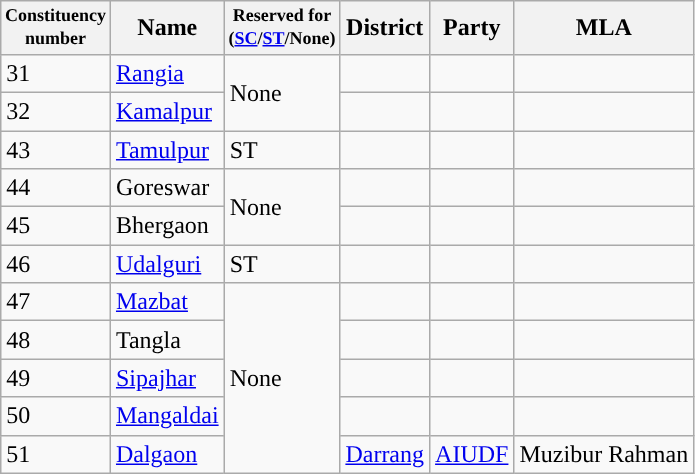<table class="wikitable sortable">
<tr>
<th style="font-size:75%">Constituency<br>number</th>
<th>Name</th>
<th style="font-size:75%">Reserved for<br>(<a href='#'>SC</a>/<a href='#'>ST</a>/None)</th>
<th>District</th>
<th>Party</th>
<th>MLA</th>
</tr>
<tr>
<td>31</td>
<td><a href='#'>Rangia</a></td>
<td rowspan="2">None</td>
<td></td>
<td></td>
<td></td>
</tr>
<tr>
<td>32</td>
<td><a href='#'>Kamalpur</a></td>
<td></td>
<td></td>
<td></td>
</tr>
<tr>
<td>43</td>
<td><a href='#'>Tamulpur</a></td>
<td>ST</td>
<td></td>
<td></td>
<td></td>
</tr>
<tr>
<td>44</td>
<td>Goreswar</td>
<td rowspan="2">None</td>
<td></td>
<td></td>
<td></td>
</tr>
<tr>
<td>45</td>
<td>Bhergaon</td>
<td></td>
<td></td>
<td></td>
</tr>
<tr>
<td>46</td>
<td><a href='#'>Udalguri</a></td>
<td>ST</td>
<td></td>
<td></td>
<td></td>
</tr>
<tr>
<td>47</td>
<td><a href='#'>Mazbat</a></td>
<td rowspan="5">None</td>
<td></td>
<td></td>
<td></td>
</tr>
<tr>
<td>48</td>
<td>Tangla</td>
<td></td>
<td></td>
<td></td>
</tr>
<tr>
<td>49</td>
<td><a href='#'>Sipajhar</a></td>
<td></td>
<td></td>
<td></td>
</tr>
<tr>
<td>50</td>
<td><a href='#'>Mangaldai</a></td>
<td></td>
<td></td>
<td></td>
</tr>
<tr>
<td>51</td>
<td><a href='#'>Dalgaon</a></td>
<td><a href='#'>Darrang</a></td>
<td><a href='#'>AIUDF</a></td>
<td>Muzibur Rahman</td>
</tr>
</table>
